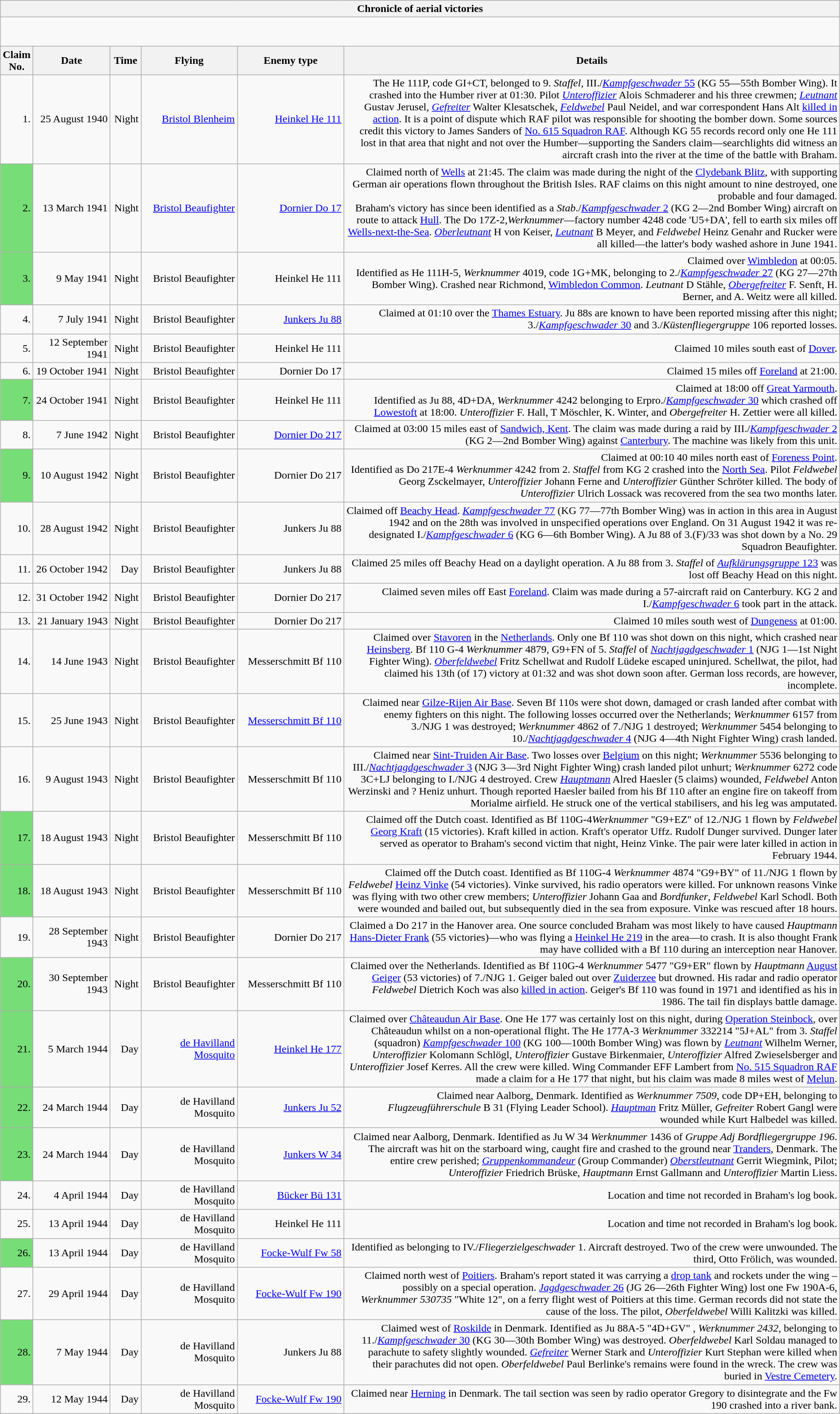<table class="wikitable plainrowheaders collapsible collapsed" style="margin-left: auto; margin-right: auto; border: none; text-align:right; width: 100%;">
<tr>
<th colspan="6">Chronicle of aerial victories</th>
</tr>
<tr>
<td colspan="10" style="text-align: left;"><br><br></td>
</tr>
<tr>
<th style="width:40px; text-align:center;">Claim No.</th>
<th style="width:120px; text-align:center;">Date</th>
<th style="width:40px; text-align:center;">Time</th>
<th style="width:155px; text-align:center;">Flying</th>
<th style="width:170px; text-align:center;">Enemy type</th>
<th style="width:900px; text-align:center;">Details</th>
</tr>
<tr>
<td>1.</td>
<td>25 August 1940</td>
<td>Night</td>
<td><a href='#'>Bristol Blenheim</a></td>
<td><a href='#'>Heinkel He 111</a></td>
<td>The He 111P, code GI+CT, belonged to 9. <em>Staffel</em>, III./<a href='#'><em>Kampfgeschwader</em> 55</a> (KG 55—55th Bomber Wing). It crashed into the Humber river at 01:30. Pilot <em><a href='#'>Unteroffizier</a></em> Alois Schmaderer and his three crewmen; <em><a href='#'>Leutnant</a></em> Gustav Jerusel, <em><a href='#'>Gefreiter</a></em> Walter Klesatschek, <em><a href='#'>Feldwebel</a></em> Paul Neidel, and war correspondent Hans Alt <a href='#'>killed in action</a>. It is a point of dispute which RAF pilot was responsible for shooting the bomber down. Some sources credit this victory to James Sanders of <a href='#'>No. 615 Squadron RAF</a>. Although KG 55 records record only one He 111 lost in that area that night and not over the Humber—supporting the Sanders claim—searchlights did witness an aircraft crash into the river at the time of the battle with Braham.</td>
</tr>
<tr>
<td style="background:#7d7; text-align:centre;">2.</td>
<td>13 March 1941</td>
<td>Night</td>
<td><a href='#'>Bristol Beaufighter</a></td>
<td><a href='#'>Dornier Do 17</a></td>
<td>Claimed north of <a href='#'>Wells</a> at 21:45. The claim was made during the night of the <a href='#'>Clydebank Blitz</a>, with supporting German air operations flown throughout the British Isles. RAF claims on this night amount to nine destroyed, one probable and four damaged.<br>Braham's victory has since been identified as a <em>Stab</em>./<a href='#'><em>Kampfgeschwader</em> 2</a> (KG 2—2nd Bomber Wing) aircraft on route to attack <a href='#'>Hull</a>. The Do 17Z-2,<em>Werknummer</em>—factory number 4248 code 'U5+DA', fell to earth six miles off <a href='#'>Wells-next-the-Sea</a>. <em><a href='#'>Oberleutnant</a></em> H von Keiser, <em><a href='#'>Leutnant</a></em> B Meyer, and <em>Feldwebel</em> Heinz Genahr and Rucker were all killed—the latter's body washed ashore in June 1941.</td>
</tr>
<tr>
<td style="background:#7d7; text-align:centre;">3.</td>
<td>9 May 1941</td>
<td>Night</td>
<td>Bristol Beaufighter</td>
<td>Heinkel He 111</td>
<td>Claimed over <a href='#'>Wimbledon</a> at 00:05.<br>Identified as He 111H-5, <em>Werknummer</em> 4019, code 1G+MK, belonging to 2./<a href='#'><em>Kampfgeschwader</em> 27</a> (KG 27—27th Bomber Wing). Crashed near Richmond, <a href='#'>Wimbledon Common</a>. <em>Leutnant</em> D Stähle, <em><a href='#'>Obergefreiter</a></em> F. Senft, H. Berner, and A. Weitz were all killed.</td>
</tr>
<tr>
<td>4.</td>
<td>7 July 1941</td>
<td>Night</td>
<td>Bristol Beaufighter</td>
<td><a href='#'>Junkers Ju 88</a></td>
<td>Claimed at 01:10 over the <a href='#'>Thames Estuary</a>. Ju 88s are known to have been reported missing after this night; 3./<a href='#'><em>Kampfgeschwader</em> 30</a> and 3./<em>Küstenfliegergruppe</em> 106 reported losses.</td>
</tr>
<tr>
<td>5.</td>
<td>12 September 1941</td>
<td>Night</td>
<td>Bristol Beaufighter</td>
<td>Heinkel He 111</td>
<td>Claimed 10 miles south east of <a href='#'>Dover</a>.</td>
</tr>
<tr>
<td>6.</td>
<td>19 October 1941</td>
<td>Night</td>
<td>Bristol Beaufighter</td>
<td>Dornier Do 17</td>
<td>Claimed 15 miles off <a href='#'>Foreland</a> at 21:00.</td>
</tr>
<tr>
<td style="background:#7d7; text-align:centre;">7.</td>
<td>24 October 1941</td>
<td>Night</td>
<td>Bristol Beaufighter</td>
<td>Heinkel He 111</td>
<td>Claimed at 18:00 off <a href='#'>Great Yarmouth</a>.<br>Identified as Ju 88, 4D+DA, <em>Werknummer</em> 4242 belonging to Erpro./<a href='#'><em>Kampfgeschwader</em> 30</a> which crashed off <a href='#'>Lowestoft</a> at 18:00. <em>Unteroffizier</em> F. Hall, T Möschler, K. Winter, and <em>Obergefreiter</em> H. Zettier were all killed.</td>
</tr>
<tr>
<td>8.</td>
<td>7 June 1942</td>
<td>Night</td>
<td>Bristol Beaufighter</td>
<td><a href='#'>Dornier Do 217</a></td>
<td>Claimed at 03:00 15 miles east of <a href='#'>Sandwich, Kent</a>. The claim was made during a raid by III./<a href='#'><em>Kampfgeschwader</em> 2</a> (KG 2—2nd Bomber Wing) against <a href='#'>Canterbury</a>. The machine was likely from this unit.</td>
</tr>
<tr>
<td style="background:#7d7; text-align:centre;">9.</td>
<td>10 August 1942</td>
<td>Night</td>
<td>Bristol Beaufighter</td>
<td>Dornier Do 217</td>
<td>Claimed at 00:10 40 miles north east of <a href='#'>Foreness Point</a>.<br>Identified as Do 217E-4 <em>Werknummer</em> 4242 from 2. <em>Staffel</em> from KG 2 crashed into the <a href='#'>North Sea</a>. Pilot <em>Feldwebel</em> Georg Zsckelmayer, <em>Unteroffizier</em> Johann Ferne and <em>Unteroffizier</em> Günther Schröter killed. The body of <em>Unteroffizier</em> Ulrich Lossack was recovered from the sea two months later.</td>
</tr>
<tr>
<td>10.</td>
<td>28 August 1942</td>
<td>Night</td>
<td>Bristol Beaufighter</td>
<td>Junkers Ju 88</td>
<td>Claimed off <a href='#'>Beachy Head</a>. <a href='#'><em>Kampfgeschwader</em> 77</a> (KG 77—77th Bomber Wing) was in action in this area in August 1942 and on the 28th was involved in unspecified operations over England. On 31 August 1942 it was re-designated I./<a href='#'><em>Kampfgeschwader</em> 6</a> (KG 6—6th Bomber Wing). A Ju 88 of 3.(F)/33 was shot down by a No. 29 Squadron Beaufighter.</td>
</tr>
<tr>
<td>11.</td>
<td>26 October 1942</td>
<td>Day</td>
<td>Bristol Beaufighter</td>
<td>Junkers Ju 88</td>
<td>Claimed 25 miles off Beachy Head on a daylight operation. A Ju 88 from 3. <em>Staffel</em> of <a href='#'><em>Aufklärungsgruppe</em> 123</a> was lost off Beachy Head on this night.</td>
</tr>
<tr>
<td>12.</td>
<td>31 October 1942</td>
<td>Night</td>
<td>Bristol Beaufighter</td>
<td>Dornier Do 217</td>
<td>Claimed seven miles off East <a href='#'>Foreland</a>. Claim was made during a 57-aircraft raid on Canterbury. KG 2 and I./<a href='#'><em>Kampfgeschwader</em> 6</a> took part in the attack.</td>
</tr>
<tr>
<td>13.</td>
<td>21 January 1943</td>
<td>Night</td>
<td>Bristol Beaufighter</td>
<td>Dornier Do 217</td>
<td>Claimed 10 miles south west of <a href='#'>Dungeness</a> at 01:00.</td>
</tr>
<tr>
<td>14.</td>
<td>14 June 1943</td>
<td>Night</td>
<td>Bristol Beaufighter</td>
<td>Messerschmitt Bf 110</td>
<td>Claimed over <a href='#'>Stavoren</a> in the <a href='#'>Netherlands</a>. Only one Bf 110 was shot down on this night, which crashed near <a href='#'>Heinsberg</a>. Bf 110 G-4 <em>Werknummer</em> 4879, G9+FN of 5. <em>Staffel</em> of <a href='#'><em>Nachtjagdgeschwader</em> 1</a> (NJG 1—1st Night Fighter Wing). <em><a href='#'>Oberfeldwebel</a></em> Fritz Schellwat and Rudolf Lüdeke escaped uninjured. Schellwat, the pilot, had claimed his 13th (of 17) victory at 01:32 and was shot down soon after. German loss records, are however, incomplete.</td>
</tr>
<tr>
<td>15.</td>
<td>25 June 1943</td>
<td>Night</td>
<td>Bristol Beaufighter</td>
<td><a href='#'>Messerschmitt Bf 110</a></td>
<td>Claimed near <a href='#'>Gilze-Rijen Air Base</a>. Seven Bf 110s were shot down, damaged or crash landed after combat with enemy fighters on this night. The following losses occurred over the Netherlands; <em>Werknummer</em> 6157 from 3./NJG 1 was destroyed; <em>Werknummer</em> 4862 of 7./NJG 1 destroyed; <em>Werknummer</em> 5454 belonging to 10./<a href='#'><em>Nachtjagdgeschwader</em> 4</a> (NJG 4—4th Night Fighter Wing) crash landed.</td>
</tr>
<tr>
<td>16.</td>
<td>9 August 1943</td>
<td>Night</td>
<td>Bristol Beaufighter</td>
<td>Messerschmitt Bf 110</td>
<td>Claimed near <a href='#'>Sint-Truiden Air Base</a>. Two losses over <a href='#'>Belgium</a> on this night; <em>Werknummer</em> 5536 belonging to III./<a href='#'><em>Nachtjagdgeschwader</em> 3</a> (NJG 3—3rd Night Fighter Wing) crash landed pilot unhurt; <em>Werknummer</em> 6272 code 3C+LJ belonging to I./NJG 4 destroyed. Crew <em><a href='#'>Hauptmann</a></em> Alred Haesler (5 claims) wounded, <em>Feldwebel</em> Anton Werzinski and ? Heniz unhurt. Though reported Haesler bailed from his Bf 110 after an engine fire on takeoff from Morialme airfield. He struck one of the vertical stabilisers, and his leg was amputated.</td>
</tr>
<tr>
<td style="background:#7d7; text-align:centre;">17.</td>
<td>18 August 1943</td>
<td>Night</td>
<td>Bristol Beaufighter</td>
<td>Messerschmitt Bf 110</td>
<td>Claimed off the Dutch coast. Identified as Bf 110G-4<em>Werknummer</em> "G9+EZ" of 12./NJG 1 flown by <em>Feldwebel</em> <a href='#'>Georg Kraft</a> (15 victories). Kraft killed in action. Kraft's operator Uffz. Rudolf Dunger survived. Dunger later served as operator to Braham's second victim that night, Heinz Vinke. The pair were later killed in action in February 1944.</td>
</tr>
<tr>
<td style="background:#7d7; text-align:centre;">18.</td>
<td>18 August 1943</td>
<td>Night</td>
<td>Bristol Beaufighter</td>
<td>Messerschmitt Bf 110</td>
<td>Claimed off the Dutch coast. Identified as Bf 110G-4 <em>Werknummer</em> 4874 "G9+BY" of 11./NJG 1 flown by <em>Feldwebel</em> <a href='#'>Heinz Vinke</a> (54 victories). Vinke survived, his radio operators were killed. For unknown reasons Vinke was flying with two other crew members; <em>Unteroffizier</em> Johann Gaa and <em>Bordfunker</em>, <em>Feldwebel</em> Karl Schodl. Both were wounded and bailed out, but subsequently died in the sea from exposure. Vinke was rescued after 18 hours.</td>
</tr>
<tr>
<td>19.</td>
<td>28 September 1943</td>
<td>Night</td>
<td>Bristol Beaufighter</td>
<td>Dornier Do 217</td>
<td>Claimed a Do 217 in the Hanover area. One source concluded Braham was most likely to have caused <em>Hauptmann</em> <a href='#'>Hans-Dieter Frank</a> (55 victories)—who was flying a <a href='#'>Heinkel He 219</a> in the area—to crash. It is also thought Frank may have collided with a Bf 110 during an interception near Hanover.</td>
</tr>
<tr>
<td style="background:#7d7; text-align:centre;">20.</td>
<td>30 September 1943</td>
<td>Night</td>
<td ">Bristol Beaufighter</td>
<td>Messerschmitt Bf 110</td>
<td>Claimed over the Netherlands. Identified as Bf 110G-4 <em>Werknummer</em> 5477 "G9+ER" flown by <em>Hauptmann</em> <a href='#'>August Geiger</a> (53 victories) of 7./NJG 1. Geiger baled out over <a href='#'>Zuiderzee</a> but drowned. His radar and radio operator <em>Feldwebel</em> Dietrich Koch was also <a href='#'>killed in action</a>. Geiger's Bf 110 was found in 1971 and identified as his in 1986. The tail fin displays battle damage.</td>
</tr>
<tr>
<td style="background:#7d7; text-align:centre;">21.</td>
<td>5 March 1944</td>
<td>Day</td>
<td><a href='#'>de Havilland Mosquito</a></td>
<td><a href='#'>Heinkel He 177</a></td>
<td>Claimed over <a href='#'>Châteaudun Air Base</a>. One He 177 was certainly lost on this night, during <a href='#'>Operation Steinbock</a>, over Châteaudun whilst on a non-operational flight. The He 177A-3 <em>Werknummer</em> 332214 "5J+AL" from 3. <em>Staffel</em> (squadron) <a href='#'><em>Kampfgeschwader</em> 100</a> (KG 100—100th Bomber Wing) was flown by <em><a href='#'>Leutnant</a></em> Wilhelm Werner, <em>Unteroffizier</em> Kolomann Schlögl, <em>Unteroffizier</em> Gustave Birkenmaier, <em>Unteroffizier</em> Alfred Zwieselsberger and <em>Unteroffizier</em> Josef Kerres. All the crew were killed. Wing Commander EFF Lambert from <a href='#'>No. 515 Squadron RAF</a> made a claim for a He 177 that night, but his claim was made 8 miles west of <a href='#'>Melun</a>.</td>
</tr>
<tr>
<td style="background:#7d7; text-align:centre;">22.</td>
<td>24 March 1944</td>
<td>Day</td>
<td>de Havilland Mosquito</td>
<td><a href='#'>Junkers Ju 52</a></td>
<td>Claimed near Aalborg, Denmark. Identified as <em>Werknummer 7509</em>, code DP+EH, belonging to <em>Flugzeugführerschule</em> B 31 (Flying Leader School). <em><a href='#'>Hauptman</a></em> Fritz Müller, <em>Gefreiter</em> Robert Gangl were wounded while Kurt Halbedel was killed.</td>
</tr>
<tr>
<td style="background:#7d7; text-align:centre;">23.</td>
<td>24 March 1944</td>
<td>Day</td>
<td>de Havilland Mosquito</td>
<td><a href='#'>Junkers W 34</a></td>
<td>Claimed near Aalborg, Denmark. Identified as Ju W 34 <em>Werknummer</em> 1436 of <em>Gruppe Adj Bordfliegergruppe 196</em>. The aircraft was hit on the starboard wing, caught fire and crashed to the ground near <a href='#'>Tranders</a>, Denmark. The entire crew perished; <em><a href='#'>Gruppenkommandeur</a></em> (Group Commander) <em><a href='#'>Oberstleutnant</a></em> Gerrit Wiegmink, Pilot; <em>Unteroffizier</em> Friedrich Brüske, <em>Hauptmann</em> Ernst Gallmann and <em>Unteroffizier</em> Martin Liess.</td>
</tr>
<tr>
<td>24.</td>
<td>4 April 1944</td>
<td>Day</td>
<td>de Havilland Mosquito</td>
<td><a href='#'>Bücker Bü 131</a></td>
<td>Location and time not recorded in Braham's log book.</td>
</tr>
<tr>
<td>25.</td>
<td>13 April 1944</td>
<td>Day</td>
<td>de Havilland Mosquito</td>
<td>Heinkel He 111</td>
<td>Location and time not recorded in Braham's log book.</td>
</tr>
<tr>
<td style="background:#7d7; text-align:centre;">26.</td>
<td>13 April 1944</td>
<td>Day</td>
<td>de Havilland Mosquito</td>
<td><a href='#'>Focke-Wulf Fw 58</a></td>
<td>Identified as belonging to IV./<em>Fliegerzielgeschwader</em> 1. Aircraft destroyed. Two of the crew were unwounded. The third, Otto Frölich, was wounded.</td>
</tr>
<tr>
<td>27.</td>
<td>29 April 1944</td>
<td>Day</td>
<td>de Havilland Mosquito</td>
<td><a href='#'>Focke-Wulf Fw 190</a></td>
<td>Claimed north west of <a href='#'>Poitiers</a>. Braham's report stated it was carrying a <a href='#'>drop tank</a> and rockets under the wing – possibly on a special operation. <a href='#'><em>Jagdgeschwader</em> 26</a> (JG 26—26th Fighter Wing) lost one Fw 190A-6, <em>Werknummer 530735</em> "White 12", on a ferry flight west of Poitiers at this time. German records did not state the cause of the loss. The pilot, <em>Oberfeldwebel</em> Willi Kalitzki was killed.</td>
</tr>
<tr>
<td style="background:#7d7; text-align:centre;">28.</td>
<td>7 May 1944</td>
<td>Day</td>
<td>de Havilland Mosquito</td>
<td>Junkers Ju 88</td>
<td>Claimed west of <a href='#'>Roskilde</a> in Denmark. Identified as Ju 88A-5 "4D+GV" , <em>Werknummer 2432</em>, belonging to 11./<a href='#'><em>Kampfgeschwader</em> 30</a> (KG 30—30th Bomber Wing) was destroyed. <em>Oberfeldwebel</em> Karl Soldau managed to parachute to safety slightly wounded. <em><a href='#'>Gefreiter</a></em> Werner Stark and <em>Unteroffizier</em> Kurt Stephan were killed when their parachutes did not open. <em>Oberfeldwebel</em> Paul Berlinke's remains were found in the wreck. The crew was buried in <a href='#'>Vestre Cemetery</a>.</td>
</tr>
<tr>
<td>29.</td>
<td>12 May 1944</td>
<td>Day</td>
<td>de Havilland Mosquito</td>
<td><a href='#'>Focke-Wulf Fw 190</a></td>
<td>Claimed near <a href='#'>Herning</a> in Denmark. The tail section was seen by radio operator Gregory to disintegrate and the Fw 190 crashed into a river bank.</td>
</tr>
</table>
